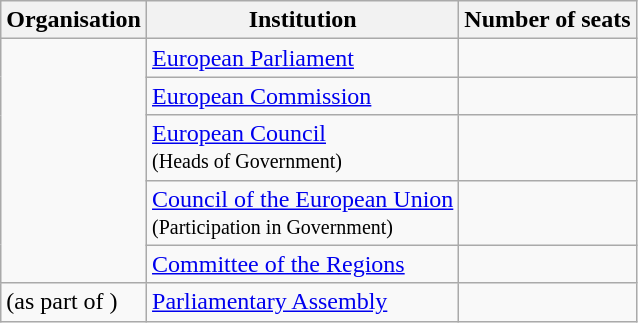<table class="wikitable">
<tr>
<th>Organisation</th>
<th>Institution</th>
<th>Number of seats</th>
</tr>
<tr>
<td rowspan=5></td>
<td><a href='#'>European Parliament</a></td>
<td></td>
</tr>
<tr>
<td><a href='#'>European Commission</a></td>
<td></td>
</tr>
<tr>
<td><a href='#'>European Council</a><br><small>(Heads of Government)</small></td>
<td></td>
</tr>
<tr>
<td><a href='#'>Council of the European Union</a><br><small>(Participation in Government)</small></td>
<td></td>
</tr>
<tr>
<td><a href='#'>Committee of the Regions</a></td>
<td></td>
</tr>
<tr>
<td> (as part of )</td>
<td><a href='#'>Parliamentary Assembly</a></td>
<td>  </td>
</tr>
</table>
